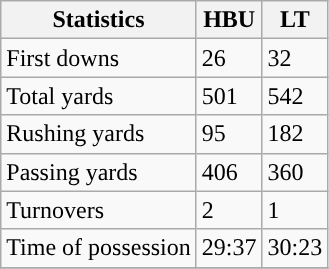<table class="wikitable" style="float: left;">
<tr>
<th>Statistics</th>
<th>HBU</th>
<th>LT</th>
</tr>
<tr>
<td>First downs</td>
<td>26</td>
<td>32</td>
</tr>
<tr>
<td>Total yards</td>
<td>501</td>
<td>542</td>
</tr>
<tr>
<td>Rushing yards</td>
<td>95</td>
<td>182</td>
</tr>
<tr>
<td>Passing yards</td>
<td>406</td>
<td>360</td>
</tr>
<tr>
<td>Turnovers</td>
<td>2</td>
<td>1</td>
</tr>
<tr>
<td>Time of possession</td>
<td>29:37</td>
<td>30:23</td>
</tr>
<tr>
</tr>
</table>
